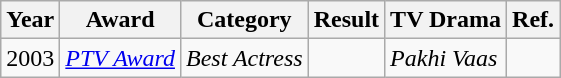<table class="wikitable">
<tr>
<th>Year</th>
<th>Award</th>
<th>Category</th>
<th>Result</th>
<th>TV Drama</th>
<th>Ref.</th>
</tr>
<tr>
<td>2003</td>
<td><em><a href='#'>PTV Award</a></em></td>
<td><em>Best Actress</em></td>
<td></td>
<td><em>Pakhi Vaas</em></td>
<td></td>
</tr>
</table>
